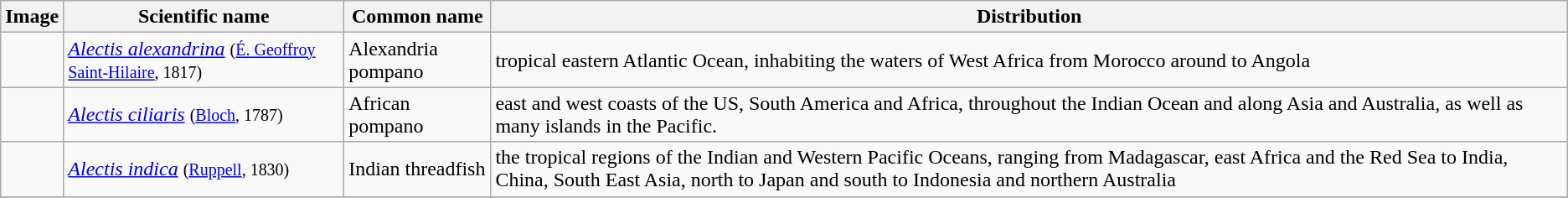<table class="wikitable">
<tr>
<th>Image</th>
<th>Scientific name</th>
<th>Common name</th>
<th>Distribution</th>
</tr>
<tr>
<td></td>
<td><em><a href='#'>Alectis alexandrina</a></em> <small>(<a href='#'>É. Geoffroy Saint-Hilaire</a>, 1817)</small></td>
<td>Alexandria pompano</td>
<td>tropical eastern Atlantic Ocean, inhabiting the waters of West Africa from Morocco around to Angola</td>
</tr>
<tr>
<td></td>
<td><em><a href='#'>Alectis ciliaris</a></em> <small>(<a href='#'>Bloch</a>, 1787)</small></td>
<td>African pompano</td>
<td>east and west coasts of the US, South America and Africa, throughout the Indian Ocean and along Asia and Australia, as well as many islands in the Pacific.</td>
</tr>
<tr>
<td></td>
<td><em><a href='#'>Alectis indica</a></em> <small>(<a href='#'>Ruppell</a>, 1830)</small></td>
<td>Indian threadfish</td>
<td>the tropical regions of the Indian and Western Pacific Oceans, ranging from Madagascar, east Africa and the Red Sea to India, China, South East Asia, north to Japan and south to Indonesia and northern Australia</td>
</tr>
<tr>
</tr>
</table>
